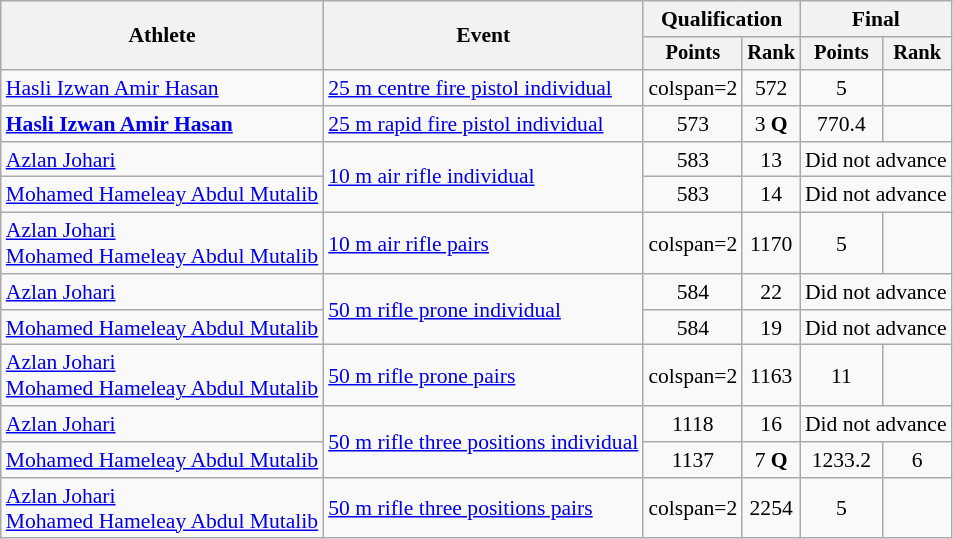<table class="wikitable" style="font-size:90%;">
<tr>
<th rowspan=2>Athlete</th>
<th rowspan=2>Event</th>
<th colspan=2>Qualification</th>
<th colspan=2>Final</th>
</tr>
<tr style="font-size:95%">
<th>Points</th>
<th>Rank</th>
<th>Points</th>
<th>Rank</th>
</tr>
<tr align=center>
<td align=left><a href='#'>Hasli Izwan Amir Hasan</a></td>
<td align=left><a href='#'>25 m centre fire pistol individual</a></td>
<td>colspan=2 </td>
<td>572</td>
<td>5</td>
</tr>
<tr align=center>
<td align=left><strong><a href='#'>Hasli Izwan Amir Hasan</a></strong></td>
<td align=left><a href='#'>25 m rapid fire pistol individual</a></td>
<td>573</td>
<td>3 <strong>Q</strong></td>
<td>770.4</td>
<td></td>
</tr>
<tr align=center>
<td align=left><a href='#'>Azlan Johari</a></td>
<td align=left rowspan=2><a href='#'>10 m air rifle individual</a></td>
<td>583</td>
<td>13</td>
<td colspan=2>Did not advance</td>
</tr>
<tr align=center>
<td align=left><a href='#'>Mohamed Hameleay Abdul Mutalib</a></td>
<td>583</td>
<td>14</td>
<td colspan=2>Did not advance</td>
</tr>
<tr align=center>
<td align=left><a href='#'>Azlan Johari</a><br><a href='#'>Mohamed Hameleay Abdul Mutalib</a></td>
<td align=left><a href='#'>10 m air rifle pairs</a></td>
<td>colspan=2 </td>
<td>1170</td>
<td>5</td>
</tr>
<tr align=center>
<td align=left><a href='#'>Azlan Johari</a></td>
<td align=left rowspan=2><a href='#'>50 m rifle prone individual</a></td>
<td>584</td>
<td>22</td>
<td colspan=2>Did not advance</td>
</tr>
<tr align=center>
<td align=left><a href='#'>Mohamed Hameleay Abdul Mutalib</a></td>
<td>584</td>
<td>19</td>
<td colspan=2>Did not advance</td>
</tr>
<tr align=center>
<td align=left><a href='#'>Azlan Johari</a><br><a href='#'>Mohamed Hameleay Abdul Mutalib</a></td>
<td align=left><a href='#'>50 m rifle prone pairs</a></td>
<td>colspan=2 </td>
<td>1163</td>
<td>11</td>
</tr>
<tr align=center>
<td align=left><a href='#'>Azlan Johari</a></td>
<td align=left rowspan=2><a href='#'>50 m rifle three positions individual</a></td>
<td>1118</td>
<td>16</td>
<td colspan=2>Did not advance</td>
</tr>
<tr align=center>
<td align=left><a href='#'>Mohamed Hameleay Abdul Mutalib</a></td>
<td>1137</td>
<td>7 <strong>Q</strong></td>
<td>1233.2</td>
<td>6</td>
</tr>
<tr align=center>
<td align=left><a href='#'>Azlan Johari</a><br><a href='#'>Mohamed Hameleay Abdul Mutalib</a></td>
<td align=left><a href='#'>50 m rifle three positions pairs</a></td>
<td>colspan=2 </td>
<td>2254</td>
<td>5</td>
</tr>
</table>
